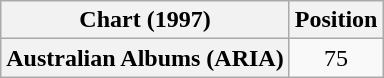<table class="wikitable plainrowheaders" style="text-align:center">
<tr>
<th scope="col">Chart (1997)</th>
<th scope="col">Position</th>
</tr>
<tr>
<th scope="row">Australian Albums (ARIA)</th>
<td>75</td>
</tr>
</table>
